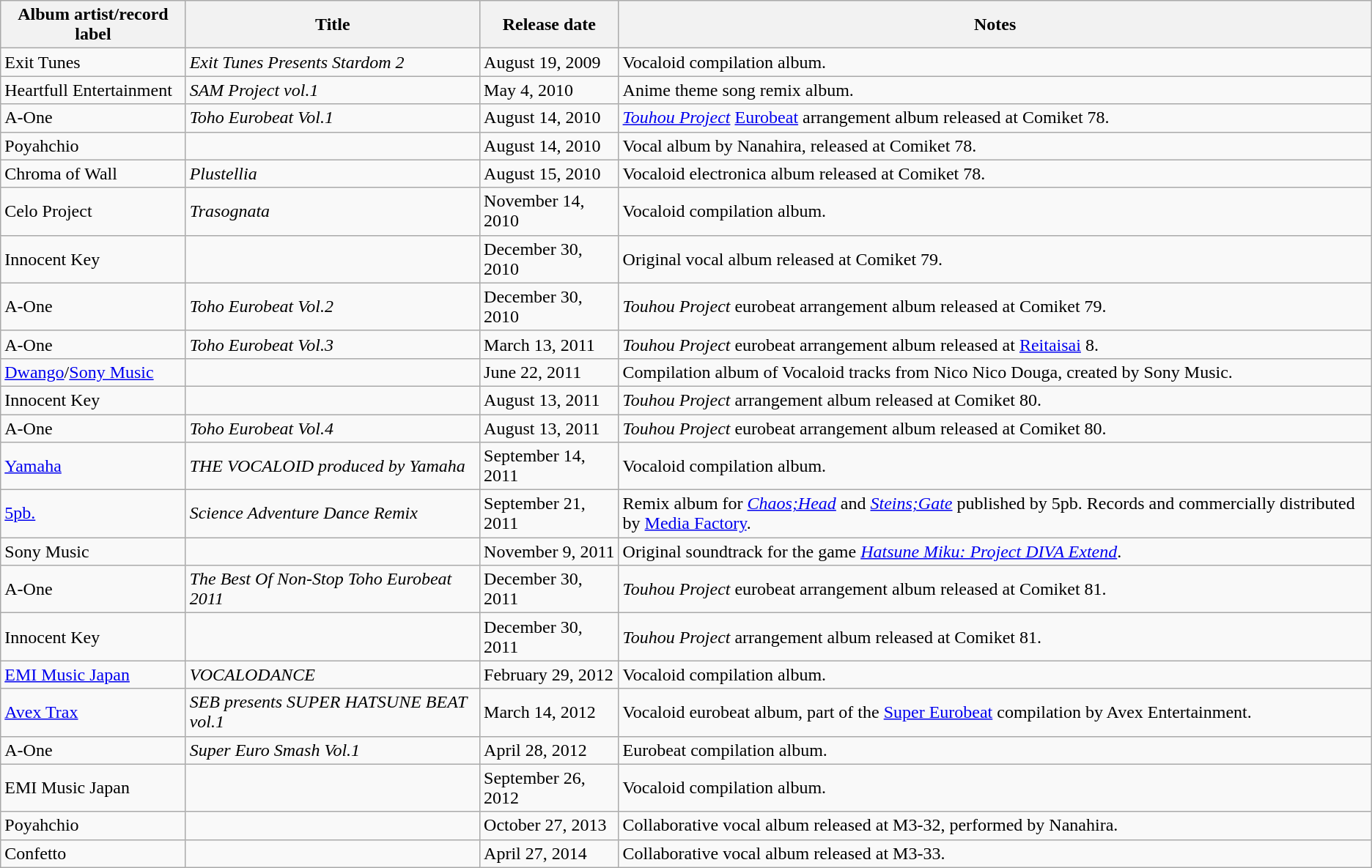<table class="wikitable">
<tr>
<th>Album artist/record label</th>
<th>Title</th>
<th>Release date</th>
<th>Notes</th>
</tr>
<tr>
<td>Exit Tunes</td>
<td><em>Exit Tunes Presents Stardom 2</em></td>
<td>August 19, 2009</td>
<td>Vocaloid compilation album.</td>
</tr>
<tr>
<td>Heartfull Entertainment</td>
<td><em>SAM Project vol.1</em></td>
<td>May 4, 2010</td>
<td>Anime theme song remix album.</td>
</tr>
<tr>
<td>A-One</td>
<td><em>Toho Eurobeat Vol.1</em></td>
<td>August 14, 2010</td>
<td><em><a href='#'>Touhou Project</a></em> <a href='#'>Eurobeat</a> arrangement album  released at Comiket 78.</td>
</tr>
<tr>
<td>Poyahchio</td>
<td></td>
<td>August 14, 2010</td>
<td>Vocal album by Nanahira, released at Comiket 78.</td>
</tr>
<tr>
<td>Chroma of Wall</td>
<td><em>Plustellia</em></td>
<td>August 15, 2010</td>
<td>Vocaloid electronica album released at Comiket 78.</td>
</tr>
<tr>
<td>Celo Project</td>
<td><em>Trasognata</em></td>
<td>November 14, 2010</td>
<td>Vocaloid compilation album.</td>
</tr>
<tr>
<td>Innocent Key</td>
<td></td>
<td>December 30, 2010</td>
<td>Original vocal album released at Comiket 79.</td>
</tr>
<tr>
<td>A-One</td>
<td><em>Toho Eurobeat Vol.2</em></td>
<td>December 30, 2010</td>
<td><em>Touhou Project</em> eurobeat arrangement album released at Comiket 79.</td>
</tr>
<tr>
<td>A-One</td>
<td><em>Toho Eurobeat Vol.3</em></td>
<td>March 13, 2011</td>
<td><em>Touhou Project</em> eurobeat arrangement album released at <a href='#'>Reitaisai</a> 8.</td>
</tr>
<tr>
<td><a href='#'>Dwango</a>/<a href='#'>Sony Music</a></td>
<td></td>
<td>June 22, 2011</td>
<td>Compilation album of Vocaloid tracks from Nico Nico Douga, created by Sony Music.</td>
</tr>
<tr>
<td>Innocent Key</td>
<td></td>
<td>August 13, 2011</td>
<td><em>Touhou Project</em> arrangement album released at Comiket 80.</td>
</tr>
<tr>
<td>A-One</td>
<td><em>Toho Eurobeat Vol.4</em></td>
<td>August 13, 2011</td>
<td><em>Touhou Project</em> eurobeat arrangement album released at Comiket 80.</td>
</tr>
<tr>
<td><a href='#'>Yamaha</a></td>
<td><em>THE VOCALOID produced by Yamaha</em></td>
<td>September 14, 2011</td>
<td>Vocaloid compilation album.</td>
</tr>
<tr>
<td><a href='#'>5pb.</a></td>
<td><em>Science Adventure Dance Remix</em></td>
<td>September 21, 2011</td>
<td>Remix album for <em><a href='#'>Chaos;Head</a></em> and <em><a href='#'>Steins;Gate</a></em> published by 5pb. Records and commercially distributed by <a href='#'>Media Factory</a>.</td>
</tr>
<tr>
<td>Sony Music</td>
<td></td>
<td>November 9, 2011</td>
<td>Original soundtrack for the game <em><a href='#'>Hatsune Miku: Project DIVA Extend</a></em>.</td>
</tr>
<tr>
<td>A-One</td>
<td><em>The Best Of Non-Stop Toho Eurobeat 2011</em></td>
<td>December 30, 2011</td>
<td><em>Touhou Project</em> eurobeat arrangement album released at Comiket 81.</td>
</tr>
<tr>
<td>Innocent Key</td>
<td></td>
<td>December 30, 2011</td>
<td><em>Touhou Project</em> arrangement album released at Comiket 81.</td>
</tr>
<tr>
<td><a href='#'>EMI Music Japan</a></td>
<td><em>VOCALODANCE</em></td>
<td>February 29, 2012</td>
<td>Vocaloid compilation album.</td>
</tr>
<tr>
<td><a href='#'>Avex Trax</a></td>
<td><em>SEB presents SUPER HATSUNE BEAT vol.1</em></td>
<td>March 14, 2012</td>
<td>Vocaloid eurobeat album, part of the <a href='#'>Super Eurobeat</a> compilation by Avex Entertainment.</td>
</tr>
<tr>
<td>A-One</td>
<td><em>Super Euro Smash Vol.1</em></td>
<td>April 28, 2012</td>
<td>Eurobeat compilation album.</td>
</tr>
<tr>
<td>EMI Music Japan</td>
<td></td>
<td>September 26, 2012</td>
<td>Vocaloid compilation album.</td>
</tr>
<tr>
<td>Poyahchio</td>
<td></td>
<td>October 27, 2013</td>
<td>Collaborative vocal album released at M3-32, performed by Nanahira.</td>
</tr>
<tr>
<td>Confetto</td>
<td></td>
<td>April 27, 2014</td>
<td>Collaborative vocal album released at M3-33.</td>
</tr>
</table>
